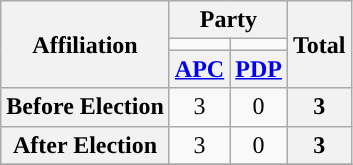<table class="wikitable" style="text-align:center">
<tr>
<th rowspan="3">Affiliation</th>
<th colspan="2">Party</th>
<th rowspan="3">Total</th>
</tr>
<tr>
<td style="background-color:"></td>
<td style="background-color:"></td>
</tr>
<tr>
<th><a href='#'>APC</a></th>
<th><a href='#'>PDP</a></th>
</tr>
<tr>
<th>Before Election</th>
<td>3</td>
<td>0</td>
<th>3</th>
</tr>
<tr>
<th>After Election</th>
<td>3</td>
<td>0</td>
<th>3</th>
</tr>
<tr>
</tr>
</table>
